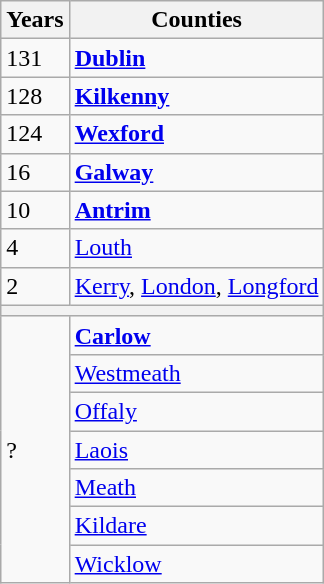<table class="wikitable">
<tr>
<th>Years</th>
<th>Counties</th>
</tr>
<tr>
<td>131</td>
<td><strong><a href='#'>Dublin</a></strong></td>
</tr>
<tr>
<td>128</td>
<td><strong><a href='#'>Kilkenny</a></strong></td>
</tr>
<tr>
<td>124</td>
<td><strong><a href='#'>Wexford</a></strong></td>
</tr>
<tr>
<td>16</td>
<td><strong><a href='#'>Galway</a></strong></td>
</tr>
<tr>
<td>10</td>
<td><strong><a href='#'>Antrim</a></strong></td>
</tr>
<tr>
<td>4</td>
<td><a href='#'>Louth</a></td>
</tr>
<tr>
<td>2</td>
<td><a href='#'>Kerry</a>, <a href='#'>London</a>, <a href='#'>Longford</a></td>
</tr>
<tr>
<th colspan="2"></th>
</tr>
<tr>
<td rowspan="7">?</td>
<td><strong><a href='#'>Carlow</a></strong></td>
</tr>
<tr>
<td><a href='#'>Westmeath</a></td>
</tr>
<tr>
<td><a href='#'>Offaly</a></td>
</tr>
<tr>
<td><a href='#'>Laois</a></td>
</tr>
<tr>
<td><a href='#'>Meath</a></td>
</tr>
<tr>
<td><a href='#'>Kildare</a></td>
</tr>
<tr>
<td><a href='#'>Wicklow</a></td>
</tr>
</table>
